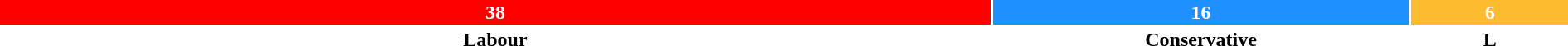<table style="width:100%; text-align:center;">
<tr style="color:white;">
<td style="background:red; width:63.3%;"><strong>38</strong></td>
<td style="background:dodgerblue; width:26.6%;"><strong>16</strong></td>
<td style="background:#FDBB30; width:10%;"><strong>6</strong></td>
</tr>
<tr>
<td><span><strong>Labour</strong></span></td>
<td><span><strong>Conservative</strong></span></td>
<td><span><strong>L</strong></span></td>
</tr>
</table>
